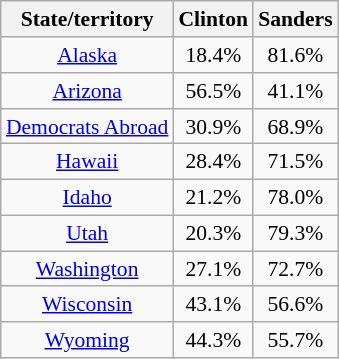<table class="wikitable sortable" style="float:right; text-align:center; font-size:90%;">
<tr>
<th>State/territory</th>
<th>Clinton</th>
<th>Sanders</th>
</tr>
<tr>
<td><a href='#'>Alaska</a></td>
<td>18.4%</td>
<td>81.6%</td>
</tr>
<tr>
<td><a href='#'>Arizona</a></td>
<td>56.5%</td>
<td>41.1%</td>
</tr>
<tr>
<td><a href='#'>Democrats Abroad</a></td>
<td>30.9%</td>
<td>68.9%</td>
</tr>
<tr>
<td><a href='#'>Hawaii</a></td>
<td>28.4%</td>
<td>71.5%</td>
</tr>
<tr>
<td><a href='#'>Idaho</a></td>
<td>21.2%</td>
<td>78.0%</td>
</tr>
<tr>
<td><a href='#'>Utah</a></td>
<td>20.3%</td>
<td>79.3%</td>
</tr>
<tr>
<td><a href='#'>Washington</a></td>
<td>27.1%</td>
<td>72.7%</td>
</tr>
<tr>
<td><a href='#'>Wisconsin</a></td>
<td>43.1%</td>
<td>56.6%</td>
</tr>
<tr>
<td><a href='#'>Wyoming</a></td>
<td>44.3%</td>
<td>55.7%</td>
</tr>
</table>
